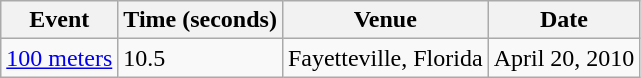<table class="wikitable">
<tr>
<th>Event</th>
<th>Time (seconds)</th>
<th>Venue</th>
<th>Date</th>
</tr>
<tr>
<td><a href='#'>100 meters</a></td>
<td>10.5</td>
<td>Fayetteville, Florida</td>
<td>April 20, 2010</td>
</tr>
</table>
